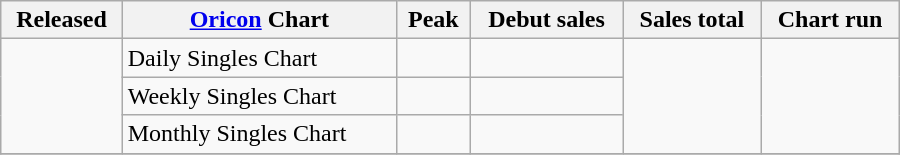<table class="wikitable" style="width:600px;">
<tr>
<th>Released</th>
<th><a href='#'>Oricon</a> Chart</th>
<th>Peak</th>
<th>Debut sales</th>
<th>Sales total</th>
<th>Chart run</th>
</tr>
<tr>
<td rowspan="3"></td>
<td>Daily Singles Chart</td>
<td></td>
<td></td>
<td rowspan="3"></td>
<td rowspan="3"></td>
</tr>
<tr>
<td align="left">Weekly Singles Chart</td>
<td></td>
<td></td>
</tr>
<tr>
<td>Monthly Singles Chart</td>
<td></td>
<td></td>
</tr>
<tr>
</tr>
</table>
